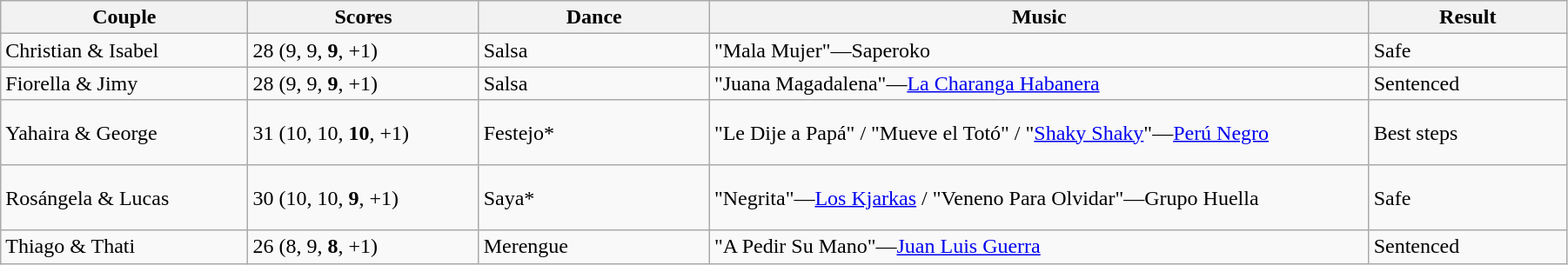<table class="wikitable sortable" style="width:95%; white-space:nowrap">
<tr>
<th style="width:15%;">Couple<br></th>
<th style="width:14%;">Scores</th>
<th style="width:14%;">Dance</th>
<th style="width:40%;">Music</th>
<th style="width:12%;">Result</th>
</tr>
<tr>
<td>Christian & Isabel<br></td>
<td>28 (9, 9, <strong>9</strong>, +1)</td>
<td>Salsa</td>
<td>"Mala Mujer"—Saperoko</td>
<td>Safe</td>
</tr>
<tr>
<td>Fiorella & Jimy<br></td>
<td>28 (9, 9, <strong>9</strong>, +1)</td>
<td>Salsa</td>
<td>"Juana Magadalena"—<a href='#'>La Charanga Habanera</a></td>
<td>Sentenced</td>
</tr>
<tr style="height:50px">
<td>Yahaira & George</td>
<td>31 (10, 10, <strong>10</strong>, +1)</td>
<td>Festejo*</td>
<td>"Le Dije a Papá" / "Mueve el Totó" / "<a href='#'>Shaky Shaky</a>"—<a href='#'>Perú Negro</a></td>
<td>Best steps</td>
</tr>
<tr style="height:50px">
<td>Rosángela & Lucas</td>
<td>30 (10, 10, <strong>9</strong>, +1)</td>
<td>Saya*</td>
<td>"Negrita"—<a href='#'>Los Kjarkas</a> / "Veneno Para Olvidar"—Grupo Huella</td>
<td>Safe</td>
</tr>
<tr>
<td>Thiago & Thati<br></td>
<td>26 (8, 9, <strong>8</strong>, +1)</td>
<td>Merengue</td>
<td>"A Pedir Su Mano"—<a href='#'>Juan Luis Guerra</a></td>
<td>Sentenced</td>
</tr>
</table>
